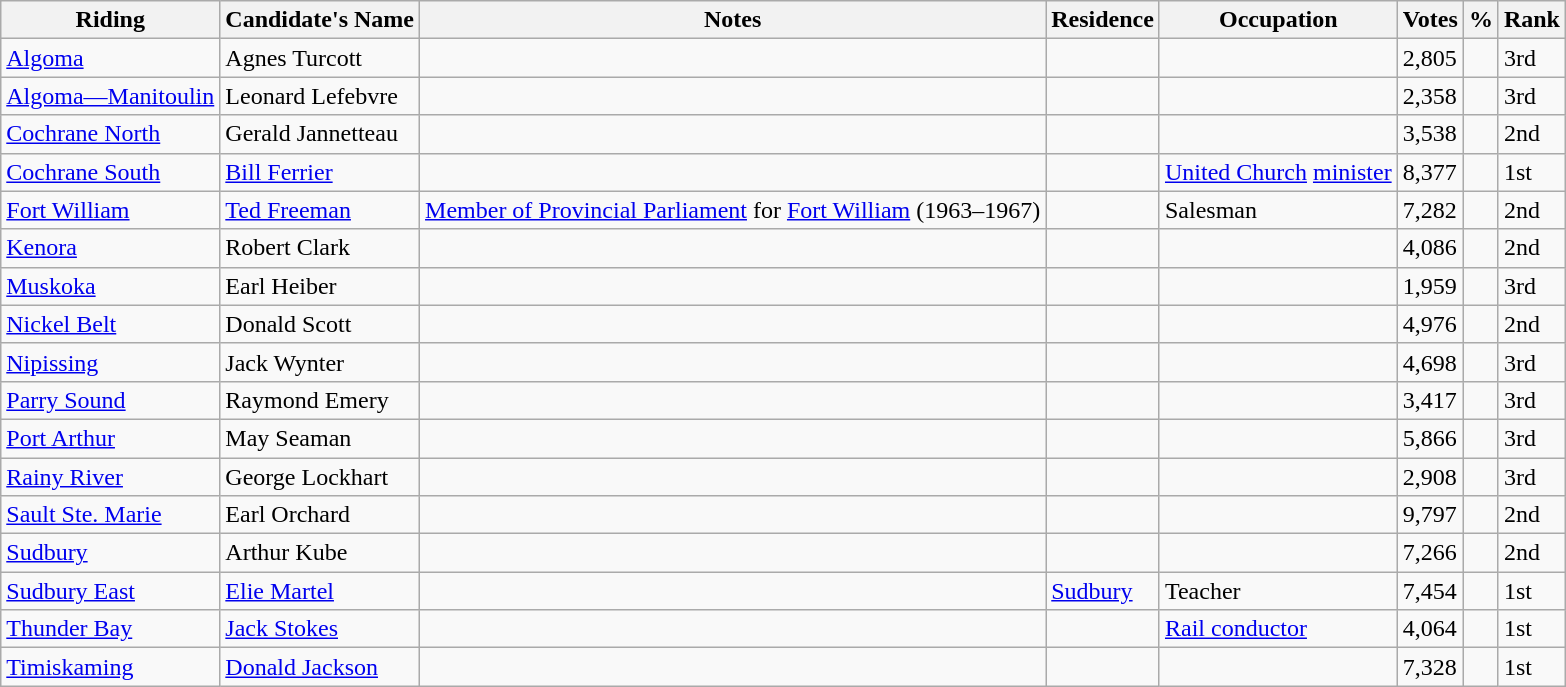<table class="wikitable sortable">
<tr>
<th>Riding<br></th>
<th>Candidate's Name</th>
<th>Notes</th>
<th>Residence</th>
<th>Occupation</th>
<th>Votes</th>
<th>%</th>
<th>Rank</th>
</tr>
<tr>
<td><a href='#'>Algoma</a></td>
<td>Agnes Turcott</td>
<td></td>
<td></td>
<td></td>
<td>2,805</td>
<td></td>
<td>3rd</td>
</tr>
<tr>
<td><a href='#'>Algoma—Manitoulin</a></td>
<td>Leonard Lefebvre</td>
<td></td>
<td></td>
<td></td>
<td>2,358</td>
<td></td>
<td>3rd</td>
</tr>
<tr>
<td><a href='#'>Cochrane North</a></td>
<td>Gerald Jannetteau</td>
<td></td>
<td></td>
<td></td>
<td>3,538</td>
<td></td>
<td>2nd</td>
</tr>
<tr>
<td><a href='#'>Cochrane South</a></td>
<td><a href='#'>Bill Ferrier</a></td>
<td></td>
<td></td>
<td><a href='#'>United Church</a> <a href='#'>minister</a></td>
<td>8,377</td>
<td></td>
<td>1st</td>
</tr>
<tr>
<td><a href='#'>Fort William</a></td>
<td><a href='#'>Ted Freeman</a></td>
<td><a href='#'>Member of Provincial Parliament</a> for <a href='#'>Fort William</a> (1963–1967)</td>
<td></td>
<td>Salesman</td>
<td>7,282</td>
<td></td>
<td>2nd</td>
</tr>
<tr>
<td><a href='#'>Kenora</a></td>
<td>Robert Clark</td>
<td></td>
<td></td>
<td></td>
<td>4,086</td>
<td></td>
<td>2nd</td>
</tr>
<tr>
<td><a href='#'>Muskoka</a></td>
<td>Earl Heiber</td>
<td></td>
<td></td>
<td></td>
<td>1,959</td>
<td></td>
<td>3rd</td>
</tr>
<tr>
<td><a href='#'>Nickel Belt</a></td>
<td>Donald Scott</td>
<td></td>
<td></td>
<td></td>
<td>4,976</td>
<td></td>
<td>2nd</td>
</tr>
<tr>
<td><a href='#'>Nipissing</a></td>
<td>Jack Wynter</td>
<td></td>
<td></td>
<td></td>
<td>4,698</td>
<td></td>
<td>3rd</td>
</tr>
<tr>
<td><a href='#'>Parry Sound</a></td>
<td>Raymond Emery</td>
<td></td>
<td></td>
<td></td>
<td>3,417</td>
<td></td>
<td>3rd</td>
</tr>
<tr>
<td><a href='#'>Port Arthur</a></td>
<td>May Seaman</td>
<td></td>
<td></td>
<td></td>
<td>5,866</td>
<td></td>
<td>3rd</td>
</tr>
<tr>
<td><a href='#'>Rainy River</a></td>
<td>George Lockhart</td>
<td></td>
<td></td>
<td></td>
<td>2,908</td>
<td></td>
<td>3rd</td>
</tr>
<tr>
<td><a href='#'>Sault Ste. Marie</a></td>
<td>Earl Orchard</td>
<td></td>
<td></td>
<td></td>
<td>9,797</td>
<td></td>
<td>2nd</td>
</tr>
<tr>
<td><a href='#'>Sudbury</a></td>
<td>Arthur Kube</td>
<td></td>
<td></td>
<td></td>
<td>7,266</td>
<td></td>
<td>2nd</td>
</tr>
<tr>
<td><a href='#'>Sudbury East</a></td>
<td><a href='#'>Elie Martel</a></td>
<td></td>
<td><a href='#'>Sudbury</a></td>
<td>Teacher</td>
<td>7,454</td>
<td></td>
<td>1st</td>
</tr>
<tr>
<td><a href='#'>Thunder Bay</a></td>
<td><a href='#'>Jack Stokes</a></td>
<td></td>
<td></td>
<td><a href='#'>Rail conductor</a></td>
<td>4,064</td>
<td></td>
<td>1st</td>
</tr>
<tr>
<td><a href='#'>Timiskaming</a></td>
<td><a href='#'>Donald Jackson</a></td>
<td></td>
<td></td>
<td></td>
<td>7,328</td>
<td></td>
<td>1st</td>
</tr>
</table>
